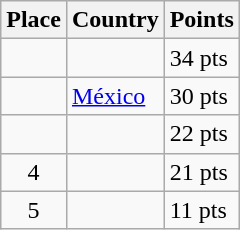<table class=wikitable>
<tr>
<th>Place</th>
<th>Country</th>
<th>Points</th>
</tr>
<tr>
<td align=center></td>
<td></td>
<td>34 pts</td>
</tr>
<tr>
<td align=center></td>
<td> <a href='#'>México</a></td>
<td>30 pts</td>
</tr>
<tr>
<td align=center></td>
<td></td>
<td>22 pts</td>
</tr>
<tr>
<td align=center>4</td>
<td></td>
<td>21 pts</td>
</tr>
<tr>
<td align=center>5</td>
<td></td>
<td>11 pts</td>
</tr>
</table>
